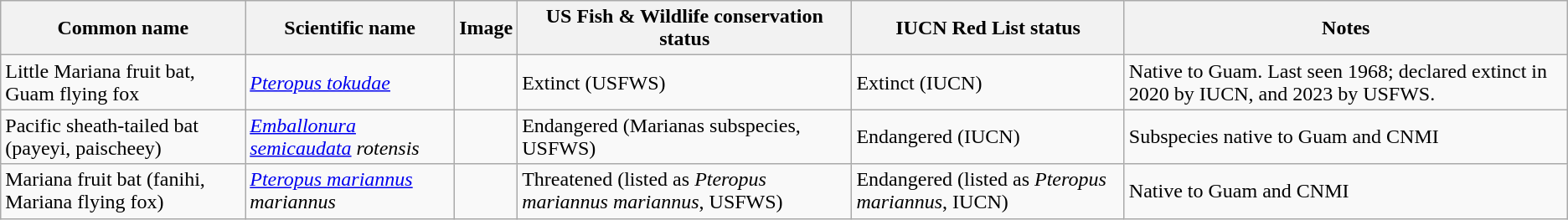<table class="wikitable sortable">
<tr>
<th><strong>Common name</strong></th>
<th><strong>Scientific name</strong></th>
<th><strong>Image</strong></th>
<th><strong>US Fish & Wildlife conservation status</strong></th>
<th>IUCN Red List status</th>
<th><strong>Notes</strong></th>
</tr>
<tr>
<td>Little Mariana fruit bat, Guam flying fox</td>
<td><em><a href='#'>Pteropus tokudae</a></em></td>
<td></td>
<td>Extinct (USFWS)</td>
<td>Extinct (IUCN)</td>
<td>Native to Guam. Last seen 1968; declared extinct in 2020 by IUCN, and 2023 by USFWS.</td>
</tr>
<tr>
<td>Pacific sheath-tailed bat (payeyi, paischeey)</td>
<td><em><a href='#'>Emballonura semicaudata</a> rotensis</em></td>
<td></td>
<td>Endangered (Marianas subspecies, USFWS)</td>
<td>Endangered (IUCN)</td>
<td>Subspecies native to Guam and CNMI</td>
</tr>
<tr>
<td>Mariana fruit bat (fanihi, Mariana flying fox)</td>
<td><em><a href='#'>Pteropus mariannus</a> mariannus</em></td>
<td></td>
<td>Threatened (listed as <em>Pteropus mariannus mariannus</em>, USFWS)</td>
<td>Endangered (listed as <em>Pteropus mariannus</em>, IUCN)</td>
<td>Native to Guam and CNMI</td>
</tr>
</table>
